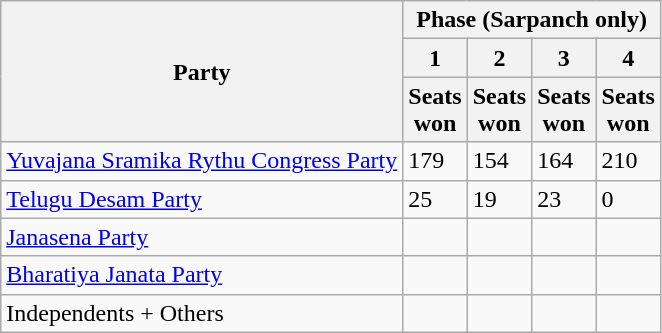<table class="wikitable">
<tr>
<th rowspan="3">Party</th>
<th colspan="4">Phase (Sarpanch only)</th>
</tr>
<tr>
<th>1</th>
<th>2</th>
<th>3</th>
<th>4</th>
</tr>
<tr>
<th>Seats<br>won</th>
<th>Seats<br>won</th>
<th>Seats<br>won</th>
<th>Seats<br>won</th>
</tr>
<tr>
<td><a href='#'>Yuvajana Sramika Rythu Congress Party</a></td>
<td>179</td>
<td>154</td>
<td>164</td>
<td>210</td>
</tr>
<tr>
<td><a href='#'>Telugu Desam Party</a></td>
<td>25</td>
<td>19</td>
<td>23</td>
<td>0</td>
</tr>
<tr>
<td><a href='#'>Janasena Party</a></td>
<td></td>
<td></td>
<td></td>
<td></td>
</tr>
<tr>
<td><a href='#'>Bharatiya Janata Party</a></td>
<td></td>
<td></td>
<td></td>
<td></td>
</tr>
<tr>
<td>Independents + Others</td>
<td></td>
<td></td>
<td></td>
<td></td>
</tr>
</table>
